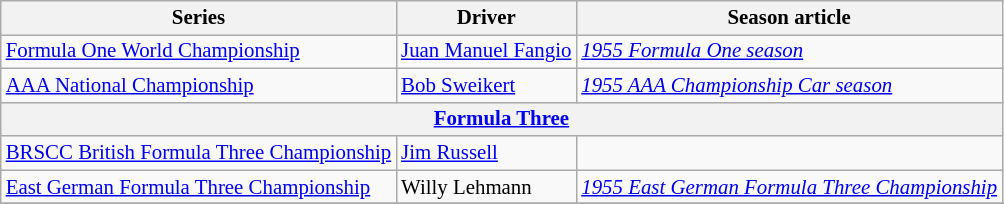<table class="wikitable" style="font-size: 87%;">
<tr>
<th>Series</th>
<th>Driver</th>
<th>Season article</th>
</tr>
<tr>
<td><a href='#'>Formula One World Championship</a></td>
<td> <a href='#'>Juan Manuel Fangio</a></td>
<td><em><a href='#'>1955 Formula One season</a></em></td>
</tr>
<tr>
<td><a href='#'>AAA National Championship</a></td>
<td> <a href='#'>Bob Sweikert</a></td>
<td><em><a href='#'>1955 AAA Championship Car season</a></em></td>
</tr>
<tr>
<th colspan=3><a href='#'>Formula Three</a></th>
</tr>
<tr>
<td><a href='#'>BRSCC British Formula Three Championship</a></td>
<td> <a href='#'>Jim Russell</a></td>
<td></td>
</tr>
<tr>
<td><a href='#'>East German Formula Three Championship</a></td>
<td> Willy Lehmann</td>
<td><em><a href='#'>1955 East German Formula Three Championship</a></em></td>
</tr>
<tr>
</tr>
</table>
